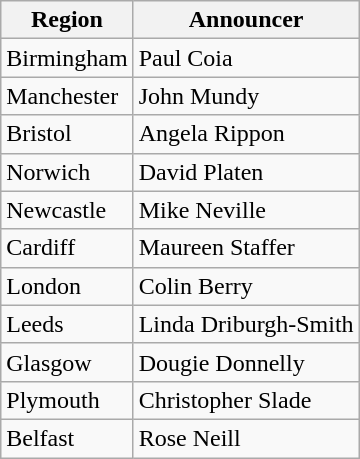<table class="wikitable">
<tr>
<th>Region</th>
<th>Announcer</th>
</tr>
<tr>
<td>Birmingham</td>
<td>Paul Coia</td>
</tr>
<tr>
<td>Manchester</td>
<td>John Mundy</td>
</tr>
<tr>
<td>Bristol</td>
<td>Angela Rippon</td>
</tr>
<tr>
<td>Norwich</td>
<td>David Platen</td>
</tr>
<tr>
<td>Newcastle</td>
<td>Mike Neville</td>
</tr>
<tr>
<td>Cardiff</td>
<td>Maureen Staffer</td>
</tr>
<tr>
<td>London</td>
<td>Colin Berry</td>
</tr>
<tr>
<td>Leeds</td>
<td>Linda Driburgh-Smith</td>
</tr>
<tr>
<td>Glasgow</td>
<td>Dougie Donnelly</td>
</tr>
<tr>
<td>Plymouth</td>
<td>Christopher Slade</td>
</tr>
<tr>
<td>Belfast</td>
<td>Rose Neill</td>
</tr>
</table>
